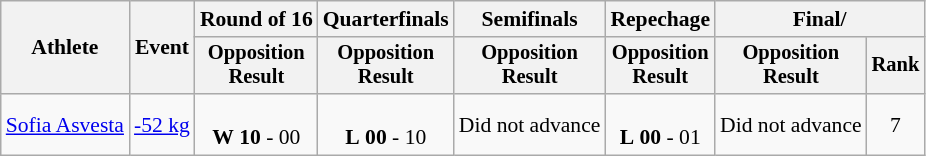<table class="wikitable" style="font-size:90%;">
<tr>
<th rowspan=2>Athlete</th>
<th rowspan=2>Event</th>
<th>Round of 16</th>
<th>Quarterfinals</th>
<th>Semifinals</th>
<th>Repechage</th>
<th colspan=2>Final/</th>
</tr>
<tr style="font-size:95%">
<th>Opposition<br>Result</th>
<th>Opposition<br>Result</th>
<th>Opposition<br>Result</th>
<th>Opposition<br>Result</th>
<th>Opposition<br>Result</th>
<th>Rank</th>
</tr>
<tr align=center>
<td align=left><a href='#'>Sofia Asvesta</a></td>
<td align=left><a href='#'>-52 kg</a></td>
<td><br><strong>W</strong> <strong>10</strong> - 00</td>
<td><br><strong>L</strong> <strong>00</strong> - 10</td>
<td>Did not advance</td>
<td><br><strong>L</strong> <strong>00</strong> - 01</td>
<td>Did not advance</td>
<td>7</td>
</tr>
</table>
